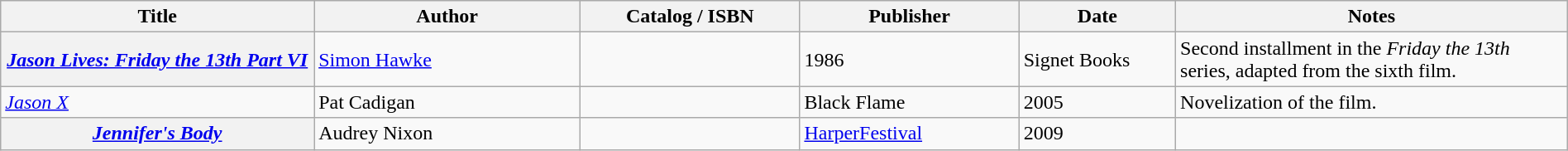<table class="wikitable sortable" style="width:100%;">
<tr>
<th width=20%>Title</th>
<th width=17%>Author</th>
<th width=14%>Catalog / ISBN</th>
<th width=14%>Publisher</th>
<th width=10%>Date</th>
<th width=25%>Notes</th>
</tr>
<tr>
<th><em><a href='#'>Jason Lives: Friday the 13th Part VI</a></em></th>
<td><a href='#'>Simon Hawke</a></td>
<td></td>
<td>1986</td>
<td>Signet Books</td>
<td>Second installment in the <em>Friday the 13th</em> series, adapted from the sixth film.</td>
</tr>
<tr>
<td><em><a href='#'>Jason X</a></em></td>
<td>Pat Cadigan</td>
<td></td>
<td>Black Flame</td>
<td>2005</td>
<td>Novelization of the film.</td>
</tr>
<tr>
<th><em><a href='#'>Jennifer's Body</a></em></th>
<td>Audrey Nixon</td>
<td></td>
<td><a href='#'>HarperFestival</a></td>
<td>2009</td>
<td></td>
</tr>
</table>
